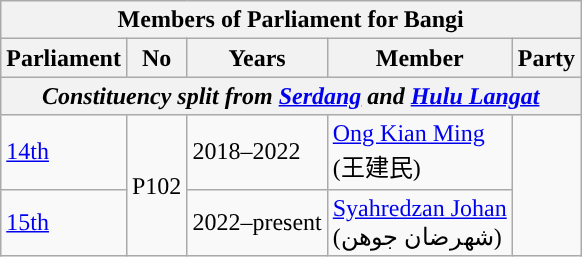<table class=wikitable>
<tr>
<th colspan="5">Members of Parliament for Bangi</th>
</tr>
<tr>
<th>Parliament</th>
<th>No</th>
<th>Years</th>
<th>Member</th>
<th>Party</th>
</tr>
<tr>
<th colspan="5" align="center"><em>Constituency split from <a href='#'>Serdang</a> and <a href='#'>Hulu Langat</a></em></th>
</tr>
<tr>
<td><a href='#'>14th</a></td>
<td rowspan="2">P102</td>
<td>2018–2022</td>
<td><a href='#'>Ong Kian Ming</a> <br> (王建民)</td>
<td rowspan=2></td>
</tr>
<tr>
<td><a href='#'>15th</a></td>
<td>2022–present</td>
<td><a href='#'>Syahredzan Johan</a> <br> (شهرضان جوهن)</td>
</tr>
</table>
